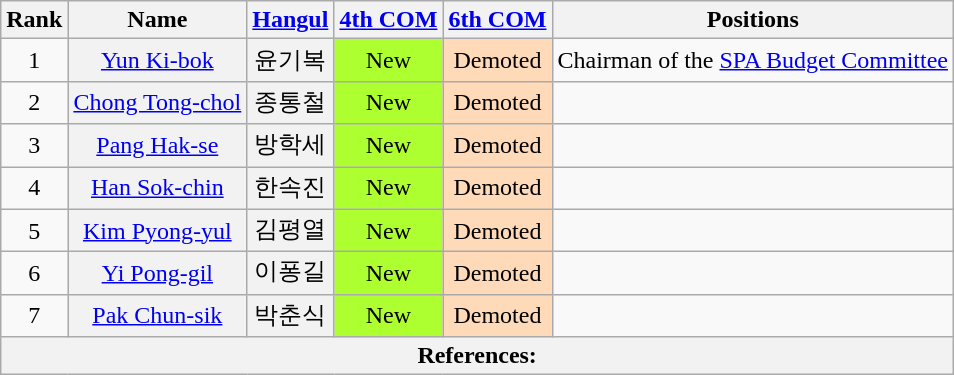<table class="wikitable sortable">
<tr>
<th>Rank</th>
<th>Name</th>
<th class="unsortable"><a href='#'>Hangul</a></th>
<th><a href='#'>4th COM</a></th>
<th><a href='#'>6th COM</a></th>
<th>Positions</th>
</tr>
<tr>
<td align="center">1</td>
<th align="center" scope="row" style="font-weight:normal;"><a href='#'>Yun Ki-bok</a></th>
<th align="center" scope="row" style="font-weight:normal;">윤기복</th>
<td align="center" style="background: GreenYellow">New</td>
<td style="background: PeachPuff" align="center">Demoted</td>
<td>Chairman of the <a href='#'>SPA Budget Committee</a></td>
</tr>
<tr>
<td align="center">2</td>
<th align="center" scope="row" style="font-weight:normal;"><a href='#'>Chong Tong-chol</a></th>
<th align="center" scope="row" style="font-weight:normal;">종통철</th>
<td align="center" style="background: GreenYellow">New</td>
<td style="background: PeachPuff" align="center">Demoted</td>
<td></td>
</tr>
<tr>
<td align="center">3</td>
<th align="center" scope="row" style="font-weight:normal;"><a href='#'>Pang Hak-se</a></th>
<th align="center" scope="row" style="font-weight:normal;">방학세</th>
<td align="center" style="background: GreenYellow">New</td>
<td style="background: PeachPuff" align="center">Demoted</td>
<td></td>
</tr>
<tr>
<td align="center">4</td>
<th align="center" scope="row" style="font-weight:normal;"><a href='#'>Han Sok-chin</a></th>
<th align="center" scope="row" style="font-weight:normal;">한속진</th>
<td align="center" style="background: GreenYellow">New</td>
<td style="background: PeachPuff" align="center">Demoted</td>
<td></td>
</tr>
<tr>
<td align="center">5</td>
<th align="center" scope="row" style="font-weight:normal;"><a href='#'>Kim Pyong-yul</a></th>
<th align="center" scope="row" style="font-weight:normal;">김평열</th>
<td align="center" style="background: GreenYellow">New</td>
<td style="background: PeachPuff" align="center">Demoted</td>
<td></td>
</tr>
<tr>
<td align="center">6</td>
<th align="center" scope="row" style="font-weight:normal;"><a href='#'>Yi Pong-gil</a></th>
<th align="center" scope="row" style="font-weight:normal;">이퐁길</th>
<td align="center" style="background: GreenYellow">New</td>
<td style="background: PeachPuff" align="center">Demoted</td>
<td></td>
</tr>
<tr>
<td align="center">7</td>
<th align="center" scope="row" style="font-weight:normal;"><a href='#'>Pak Chun-sik</a></th>
<th align="center" scope="row" style="font-weight:normal;">박춘식</th>
<td align="center" style="background: GreenYellow">New</td>
<td style="background: PeachPuff" align="center">Demoted</td>
<td></td>
</tr>
<tr>
<th colspan="6" unsortable><strong>References:</strong><br></th>
</tr>
</table>
